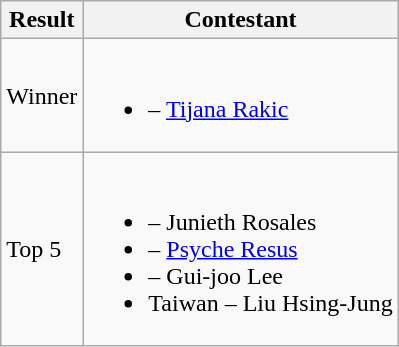<table class="wikitable">
<tr>
<th>Result</th>
<th>Contestant</th>
</tr>
<tr>
<td>Winner</td>
<td><br><ul><li> – <a href='#'>Tijana Rakic</a></li></ul></td>
</tr>
<tr>
<td>Top 5</td>
<td><br><ul><li> – Junieth Rosales</li><li> – <a href='#'>Psyche Resus</a></li><li> – Gui-joo Lee</li><li> Taiwan – Liu Hsing-Jung</li></ul></td>
</tr>
</table>
